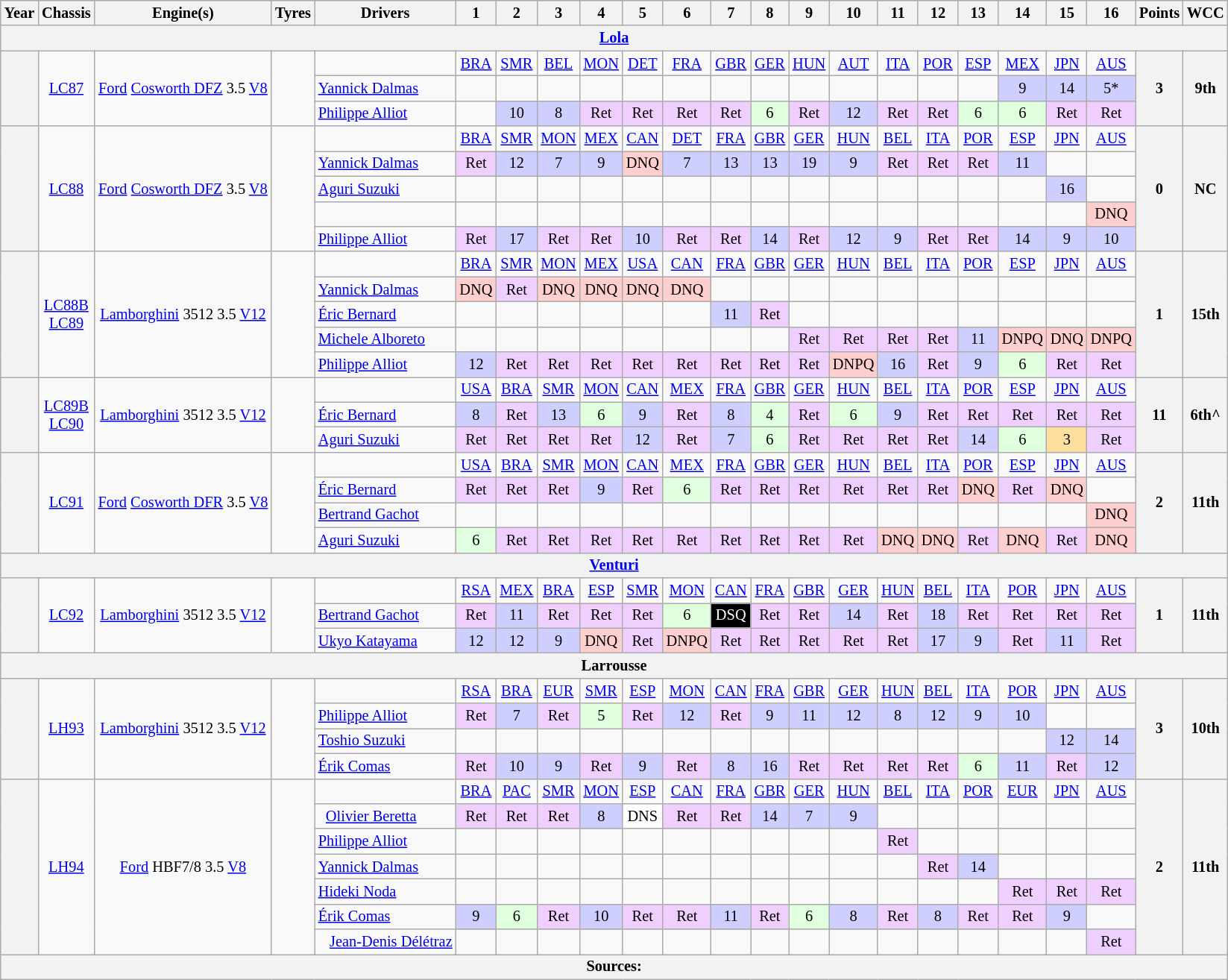<table class="wikitable" style="text-align:center; font-size:85%">
<tr>
<th>Year</th>
<th>Chassis</th>
<th>Engine(s)</th>
<th>Tyres</th>
<th>Drivers</th>
<th>1</th>
<th>2</th>
<th>3</th>
<th>4</th>
<th>5</th>
<th>6</th>
<th>7</th>
<th>8</th>
<th>9</th>
<th>10</th>
<th>11</th>
<th>12</th>
<th>13</th>
<th>14</th>
<th>15</th>
<th>16</th>
<th>Points</th>
<th>WCC</th>
</tr>
<tr>
<th colspan="23"><a href='#'>Lola</a></th>
</tr>
<tr>
<th rowspan="3"></th>
<td rowspan="3"><a href='#'>LC87</a></td>
<td rowspan="3"><a href='#'>Ford</a> <a href='#'>Cosworth DFZ</a> 3.5 <a href='#'>V8</a></td>
<td rowspan="3"></td>
<td></td>
<td><a href='#'>BRA</a></td>
<td><a href='#'>SMR</a></td>
<td><a href='#'>BEL</a></td>
<td><a href='#'>MON</a></td>
<td><a href='#'>DET</a></td>
<td><a href='#'>FRA</a></td>
<td><a href='#'>GBR</a></td>
<td><a href='#'>GER</a></td>
<td><a href='#'>HUN</a></td>
<td><a href='#'>AUT</a></td>
<td><a href='#'>ITA</a></td>
<td><a href='#'>POR</a></td>
<td><a href='#'>ESP</a></td>
<td><a href='#'>MEX</a></td>
<td><a href='#'>JPN</a></td>
<td><a href='#'>AUS</a></td>
<th rowspan="3">3</th>
<th rowspan="3">9th</th>
</tr>
<tr>
<td align="left"> <a href='#'>Yannick Dalmas</a></td>
<td></td>
<td></td>
<td></td>
<td></td>
<td></td>
<td></td>
<td></td>
<td></td>
<td></td>
<td></td>
<td></td>
<td></td>
<td></td>
<td style="background:#CFCFFF;">9</td>
<td style="background:#CFCFFF;">14</td>
<td style="background:#CFCFFF;">5*</td>
</tr>
<tr>
<td align="left"> <a href='#'>Philippe Alliot</a></td>
<td></td>
<td style="background:#CFCFFF;">10</td>
<td style="background:#CFCFFF;">8</td>
<td style="background:#EFCFFF;">Ret</td>
<td style="background:#EFCFFF;">Ret</td>
<td style="background:#EFCFFF;">Ret</td>
<td style="background:#EFCFFF;">Ret</td>
<td style="background:#DFFFDF;">6</td>
<td style="background:#EFCFFF;">Ret</td>
<td style="background:#CFCFFF;">12</td>
<td style="background:#EFCFFF;">Ret</td>
<td style="background:#EFCFFF;">Ret</td>
<td style="background:#DFFFDF;">6</td>
<td style="background:#DFFFDF;">6</td>
<td style="background:#EFCFFF;">Ret</td>
<td style="background:#EFCFFF;">Ret</td>
</tr>
<tr>
<th rowspan="5"></th>
<td rowspan="5"><a href='#'>LC88</a></td>
<td rowspan="5"><a href='#'>Ford</a> <a href='#'>Cosworth DFZ</a> 3.5 <a href='#'>V8</a></td>
<td rowspan="5"></td>
<td></td>
<td><a href='#'>BRA</a></td>
<td><a href='#'>SMR</a></td>
<td><a href='#'>MON</a></td>
<td><a href='#'>MEX</a></td>
<td><a href='#'>CAN</a></td>
<td><a href='#'>DET</a></td>
<td><a href='#'>FRA</a></td>
<td><a href='#'>GBR</a></td>
<td><a href='#'>GER</a></td>
<td><a href='#'>HUN</a></td>
<td><a href='#'>BEL</a></td>
<td><a href='#'>ITA</a></td>
<td><a href='#'>POR</a></td>
<td><a href='#'>ESP</a></td>
<td><a href='#'>JPN</a></td>
<td><a href='#'>AUS</a></td>
<th rowspan="5">0</th>
<th rowspan="5">NC</th>
</tr>
<tr>
<td align="left"> <a href='#'>Yannick Dalmas</a></td>
<td style="background:#EFCFFF;">Ret</td>
<td style="background:#CFCFFF;">12</td>
<td style="background:#CFCFFF;">7</td>
<td style="background:#CFCFFF;">9</td>
<td style="background:#FFCFCF;">DNQ</td>
<td style="background:#CFCFFF;">7</td>
<td style="background:#CFCFFF;">13</td>
<td style="background:#CFCFFF;">13</td>
<td style="background:#CFCFFF;">19</td>
<td style="background:#CFCFFF;">9</td>
<td style="background:#EFCFFF;">Ret</td>
<td style="background:#EFCFFF;">Ret</td>
<td style="background:#EFCFFF;">Ret</td>
<td style="background:#CFCFFF;">11</td>
<td></td>
<td></td>
</tr>
<tr>
<td align="left"> <a href='#'>Aguri Suzuki</a></td>
<td></td>
<td></td>
<td></td>
<td></td>
<td></td>
<td></td>
<td></td>
<td></td>
<td></td>
<td></td>
<td></td>
<td></td>
<td></td>
<td></td>
<td style="background:#CFCFFF;">16</td>
<td></td>
</tr>
<tr>
<td align="left"></td>
<td></td>
<td></td>
<td></td>
<td></td>
<td></td>
<td></td>
<td></td>
<td></td>
<td></td>
<td></td>
<td></td>
<td></td>
<td></td>
<td></td>
<td></td>
<td style="background:#FFCFCF;">DNQ</td>
</tr>
<tr>
<td align="left"> <a href='#'>Philippe Alliot</a></td>
<td style="background:#EFCFFF;">Ret</td>
<td style="background:#CFCFFF;">17</td>
<td style="background:#EFCFFF;">Ret</td>
<td style="background:#EFCFFF;">Ret</td>
<td style="background:#CFCFFF;">10</td>
<td style="background:#EFCFFF;">Ret</td>
<td style="background:#EFCFFF;">Ret</td>
<td style="background:#CFCFFF;">14</td>
<td style="background:#EFCFFF;">Ret</td>
<td style="background:#CFCFFF;">12</td>
<td style="background:#CFCFFF;">9</td>
<td style="background:#EFCFFF;">Ret</td>
<td style="background:#EFCFFF;">Ret</td>
<td style="background:#CFCFFF;">14</td>
<td style="background:#CFCFFF;">9</td>
<td style="background:#CFCFFF;">10</td>
</tr>
<tr>
<th rowspan="5"></th>
<td rowspan="5"><a href='#'>LC88B</a><br><a href='#'>LC89</a></td>
<td rowspan="5"><a href='#'>Lamborghini</a> 3512 3.5 <a href='#'>V12</a></td>
<td rowspan="5"></td>
<td></td>
<td><a href='#'>BRA</a></td>
<td><a href='#'>SMR</a></td>
<td><a href='#'>MON</a></td>
<td><a href='#'>MEX</a></td>
<td><a href='#'>USA</a></td>
<td><a href='#'>CAN</a></td>
<td><a href='#'>FRA</a></td>
<td><a href='#'>GBR</a></td>
<td><a href='#'>GER</a></td>
<td><a href='#'>HUN</a></td>
<td><a href='#'>BEL</a></td>
<td><a href='#'>ITA</a></td>
<td><a href='#'>POR</a></td>
<td><a href='#'>ESP</a></td>
<td><a href='#'>JPN</a></td>
<td><a href='#'>AUS</a></td>
<th rowspan="5">1</th>
<th rowspan="5">15th</th>
</tr>
<tr>
<td align="left"> <a href='#'>Yannick Dalmas</a></td>
<td style="background:#FFCFCF;">DNQ</td>
<td style="background:#EFCFFF;">Ret</td>
<td style="background:#FFCFCF;">DNQ</td>
<td style="background:#FFCFCF;">DNQ</td>
<td style="background:#FFCFCF;">DNQ</td>
<td style="background:#FFCFCF;">DNQ</td>
<td></td>
<td></td>
<td></td>
<td></td>
<td></td>
<td></td>
<td></td>
<td></td>
<td></td>
<td></td>
</tr>
<tr>
<td align="left"> <a href='#'>Éric Bernard</a></td>
<td></td>
<td></td>
<td></td>
<td></td>
<td></td>
<td></td>
<td style="background:#CFCFFF;">11</td>
<td style="background:#EFCFFF;">Ret</td>
<td></td>
<td></td>
<td></td>
<td></td>
<td></td>
<td></td>
<td></td>
<td></td>
</tr>
<tr>
<td align="left"> <a href='#'>Michele Alboreto</a></td>
<td></td>
<td></td>
<td></td>
<td></td>
<td></td>
<td></td>
<td></td>
<td></td>
<td style="background:#EFCFFF;">Ret</td>
<td style="background:#EFCFFF;">Ret</td>
<td style="background:#EFCFFF;">Ret</td>
<td style="background:#EFCFFF;">Ret</td>
<td style="background:#CFCFFF;">11</td>
<td style="background:#FFCFCF;">DNPQ</td>
<td style="background:#FFCFCF;">DNQ</td>
<td style="background:#FFCFCF;">DNPQ</td>
</tr>
<tr>
<td align="left"> <a href='#'>Philippe Alliot</a></td>
<td style="background:#CFCFFF;">12</td>
<td style="background:#EFCFFF;">Ret</td>
<td style="background:#EFCFFF;">Ret</td>
<td style="background:#EFCFFF;">Ret</td>
<td style="background:#EFCFFF;">Ret</td>
<td style="background:#EFCFFF;">Ret</td>
<td style="background:#EFCFFF;">Ret</td>
<td style="background:#EFCFFF;">Ret</td>
<td style="background:#EFCFFF;">Ret</td>
<td style="background:#FFCFCF;">DNPQ</td>
<td style="background:#CFCFFF;">16</td>
<td style="background:#EFCFFF;">Ret</td>
<td style="background:#CFCFFF;">9</td>
<td style="background:#DFFFDF;">6</td>
<td style="background:#EFCFFF;">Ret</td>
<td style="background:#EFCFFF;">Ret</td>
</tr>
<tr>
<th rowspan="3"></th>
<td rowspan="3"><a href='#'>LC89B</a><br><a href='#'>LC90</a></td>
<td rowspan="3"><a href='#'>Lamborghini</a> 3512 3.5 <a href='#'>V12</a></td>
<td rowspan="3"></td>
<td></td>
<td><a href='#'>USA</a></td>
<td><a href='#'>BRA</a></td>
<td><a href='#'>SMR</a></td>
<td><a href='#'>MON</a></td>
<td><a href='#'>CAN</a></td>
<td><a href='#'>MEX</a></td>
<td><a href='#'>FRA</a></td>
<td><a href='#'>GBR</a></td>
<td><a href='#'>GER</a></td>
<td><a href='#'>HUN</a></td>
<td><a href='#'>BEL</a></td>
<td><a href='#'>ITA</a></td>
<td><a href='#'>POR</a></td>
<td><a href='#'>ESP</a></td>
<td><a href='#'>JPN</a></td>
<td><a href='#'>AUS</a></td>
<th rowspan="3">11</th>
<th rowspan="3">6th^</th>
</tr>
<tr>
<td align="left"> <a href='#'>Éric Bernard</a></td>
<td style="background:#CFCFFF;">8</td>
<td style="background:#EFCFFF;">Ret</td>
<td style="background:#CFCFFF;">13</td>
<td style="background:#DFFFDF;">6</td>
<td style="background:#CFCFFF;">9</td>
<td style="background:#EFCFFF;">Ret</td>
<td style="background:#CFCFFF;">8</td>
<td style="background:#DFFFDF;">4</td>
<td style="background:#EFCFFF;">Ret</td>
<td style="background:#DFFFDF;">6</td>
<td style="background:#CFCFFF;">9</td>
<td style="background:#EFCFFF;">Ret</td>
<td style="background:#EFCFFF;">Ret</td>
<td style="background:#EFCFFF;">Ret</td>
<td style="background:#EFCFFF;">Ret</td>
<td style="background:#EFCFFF;">Ret</td>
</tr>
<tr>
<td align="left"> <a href='#'>Aguri Suzuki</a></td>
<td style="background:#EFCFFF;">Ret</td>
<td style="background:#EFCFFF;">Ret</td>
<td style="background:#EFCFFF;">Ret</td>
<td style="background:#EFCFFF;">Ret</td>
<td style="background:#CFCFFF;">12</td>
<td style="background:#EFCFFF;">Ret</td>
<td style="background:#CFCFFF;">7</td>
<td style="background:#DFFFDF;">6</td>
<td style="background:#EFCFFF;">Ret</td>
<td style="background:#EFCFFF;">Ret</td>
<td style="background:#EFCFFF;">Ret</td>
<td style="background:#EFCFFF;">Ret</td>
<td style="background:#CFCFFF;">14</td>
<td style="background:#DFFFDF;">6</td>
<td style="background:#FFDF9F;">3</td>
<td style="background:#EFCFFF;">Ret</td>
</tr>
<tr>
<th rowspan="4"></th>
<td rowspan="4"><a href='#'>LC91</a></td>
<td rowspan="4"><a href='#'>Ford</a> <a href='#'>Cosworth DFR</a> 3.5 <a href='#'>V8</a></td>
<td rowspan="4"></td>
<td></td>
<td><a href='#'>USA</a></td>
<td><a href='#'>BRA</a></td>
<td><a href='#'>SMR</a></td>
<td><a href='#'>MON</a></td>
<td><a href='#'>CAN</a></td>
<td><a href='#'>MEX</a></td>
<td><a href='#'>FRA</a></td>
<td><a href='#'>GBR</a></td>
<td><a href='#'>GER</a></td>
<td><a href='#'>HUN</a></td>
<td><a href='#'>BEL</a></td>
<td><a href='#'>ITA</a></td>
<td><a href='#'>POR</a></td>
<td><a href='#'>ESP</a></td>
<td><a href='#'>JPN</a></td>
<td><a href='#'>AUS</a></td>
<th rowspan="4">2</th>
<th rowspan="4">11th</th>
</tr>
<tr>
<td align="left"> <a href='#'>Éric Bernard</a></td>
<td style="background:#EFCFFF;">Ret</td>
<td style="background:#EFCFFF;">Ret</td>
<td style="background:#EFCFFF;">Ret</td>
<td style="background:#CFCFFF;">9</td>
<td style="background:#EFCFFF;">Ret</td>
<td style="background:#DFFFDF;">6</td>
<td style="background:#EFCFFF;">Ret</td>
<td style="background:#EFCFFF;">Ret</td>
<td style="background:#EFCFFF;">Ret</td>
<td style="background:#EFCFFF;">Ret</td>
<td style="background:#EFCFFF;">Ret</td>
<td style="background:#EFCFFF;">Ret</td>
<td style="background:#FFCFCF;">DNQ</td>
<td style="background:#EFCFFF;">Ret</td>
<td style="background:#FFCFCF;">DNQ</td>
<td></td>
</tr>
<tr>
<td align="left"> <a href='#'>Bertrand Gachot</a></td>
<td></td>
<td></td>
<td></td>
<td></td>
<td></td>
<td></td>
<td></td>
<td></td>
<td></td>
<td></td>
<td></td>
<td></td>
<td></td>
<td></td>
<td></td>
<td style="background:#FFCFCF;">DNQ</td>
</tr>
<tr>
<td align="left"> <a href='#'>Aguri Suzuki</a></td>
<td style="background:#DFFFDF;">6</td>
<td style="background:#EFCFFF;">Ret</td>
<td style="background:#EFCFFF;">Ret</td>
<td style="background:#EFCFFF;">Ret</td>
<td style="background:#EFCFFF;">Ret</td>
<td style="background:#EFCFFF;">Ret</td>
<td style="background:#EFCFFF;">Ret</td>
<td style="background:#EFCFFF;">Ret</td>
<td style="background:#EFCFFF;">Ret</td>
<td style="background:#EFCFFF;">Ret</td>
<td style="background:#FFCFCF;">DNQ</td>
<td style="background:#FFCFCF;">DNQ</td>
<td style="background:#EFCFFF;">Ret</td>
<td style="background:#FFCFCF;">DNQ</td>
<td style="background:#EFCFFF;">Ret</td>
<td style="background:#FFCFCF;">DNQ</td>
</tr>
<tr>
<th colspan="23"><a href='#'>Venturi</a></th>
</tr>
<tr>
<th rowspan="3"></th>
<td rowspan="3"><a href='#'>LC92</a></td>
<td rowspan="3"><a href='#'>Lamborghini</a> 3512 3.5 <a href='#'>V12</a></td>
<td rowspan="3"></td>
<td></td>
<td><a href='#'>RSA</a></td>
<td><a href='#'>MEX</a></td>
<td><a href='#'>BRA</a></td>
<td><a href='#'>ESP</a></td>
<td><a href='#'>SMR</a></td>
<td><a href='#'>MON</a></td>
<td><a href='#'>CAN</a></td>
<td><a href='#'>FRA</a></td>
<td><a href='#'>GBR</a></td>
<td><a href='#'>GER</a></td>
<td><a href='#'>HUN</a></td>
<td><a href='#'>BEL</a></td>
<td><a href='#'>ITA</a></td>
<td><a href='#'>POR</a></td>
<td><a href='#'>JPN</a></td>
<td><a href='#'>AUS</a></td>
<th rowspan="3">1</th>
<th rowspan="3">11th</th>
</tr>
<tr>
<td align="left"> <a href='#'>Bertrand Gachot</a></td>
<td style="background:#EFCFFF;">Ret</td>
<td style="background:#CFCFFF;">11</td>
<td style="background:#EFCFFF;">Ret</td>
<td style="background:#EFCFFF;">Ret</td>
<td style="background:#EFCFFF;">Ret</td>
<td style="background:#DFFFDF;">6</td>
<td style="background:#000000; color:white">DSQ</td>
<td style="background:#EFCFFF;">Ret</td>
<td style="background:#EFCFFF;">Ret</td>
<td style="background:#CFCFFF;">14</td>
<td style="background:#EFCFFF;">Ret</td>
<td style="background:#CFCFFF;">18</td>
<td style="background:#EFCFFF;">Ret</td>
<td style="background:#EFCFFF;">Ret</td>
<td style="background:#EFCFFF;">Ret</td>
<td style="background:#EFCFFF;">Ret</td>
</tr>
<tr>
<td align="left"> <a href='#'>Ukyo Katayama</a></td>
<td style="background:#CFCFFF;">12</td>
<td style="background:#CFCFFF;">12</td>
<td style="background:#CFCFFF;">9</td>
<td style="background:#FFCFCF;">DNQ</td>
<td style="background:#EFCFFF;">Ret</td>
<td style="background:#FFCFCF;">DNPQ</td>
<td style="background:#EFCFFF;">Ret</td>
<td style="background:#EFCFFF;">Ret</td>
<td style="background:#EFCFFF;">Ret</td>
<td style="background:#EFCFFF;">Ret</td>
<td style="background:#EFCFFF;">Ret</td>
<td style="background:#CFCFFF;">17</td>
<td style="background:#CFCFFF;">9</td>
<td style="background:#EFCFFF;">Ret</td>
<td style="background:#CFCFFF;">11</td>
<td style="background:#EFCFFF;">Ret</td>
</tr>
<tr>
<th colspan="23">Larrousse</th>
</tr>
<tr>
<th rowspan="4"></th>
<td rowspan="4"><a href='#'>LH93</a></td>
<td rowspan="4"><a href='#'>Lamborghini</a> 3512 3.5 <a href='#'>V12</a></td>
<td rowspan="4"></td>
<td></td>
<td><a href='#'>RSA</a></td>
<td><a href='#'>BRA</a></td>
<td><a href='#'>EUR</a></td>
<td><a href='#'>SMR</a></td>
<td><a href='#'>ESP</a></td>
<td><a href='#'>MON</a></td>
<td><a href='#'>CAN</a></td>
<td><a href='#'>FRA</a></td>
<td><a href='#'>GBR</a></td>
<td><a href='#'>GER</a></td>
<td><a href='#'>HUN</a></td>
<td><a href='#'>BEL</a></td>
<td><a href='#'>ITA</a></td>
<td><a href='#'>POR</a></td>
<td><a href='#'>JPN</a></td>
<td><a href='#'>AUS</a></td>
<th rowspan="4">3</th>
<th rowspan="4">10th</th>
</tr>
<tr>
<td align="left"> <a href='#'>Philippe Alliot</a></td>
<td style="background:#EFCFFF;">Ret</td>
<td style="background:#CFCFFF;">7</td>
<td style="background:#EFCFFF;">Ret</td>
<td style="background:#DFFFDF;">5</td>
<td style="background:#EFCFFF;">Ret</td>
<td style="background:#CFCFFF;">12</td>
<td style="background:#EFCFFF;">Ret</td>
<td style="background:#CFCFFF;">9</td>
<td style="background:#CFCFFF;">11</td>
<td style="background:#CFCFFF;">12</td>
<td style="background:#CFCFFF;">8</td>
<td style="background:#CFCFFF;">12</td>
<td style="background:#CFCFFF;">9</td>
<td style="background:#CFCFFF;">10</td>
<td></td>
<td></td>
</tr>
<tr>
<td align="left"> <a href='#'>Toshio Suzuki</a></td>
<td></td>
<td></td>
<td></td>
<td></td>
<td></td>
<td></td>
<td></td>
<td></td>
<td></td>
<td></td>
<td></td>
<td></td>
<td></td>
<td></td>
<td style="background:#CFCFFF;">12</td>
<td style="background:#CFCFFF;">14</td>
</tr>
<tr>
<td align="left"> <a href='#'>Érik Comas</a></td>
<td style="background:#EFCFFF;">Ret</td>
<td style="background:#CFCFFF;">10</td>
<td style="background:#CFCFFF;">9</td>
<td style="background:#EFCFFF;">Ret</td>
<td style="background:#CFCFFF;">9</td>
<td style="background:#EFCFFF;">Ret</td>
<td style="background:#CFCFFF;">8</td>
<td style="background:#CFCFFF;">16</td>
<td style="background:#EFCFFF;">Ret</td>
<td style="background:#EFCFFF;">Ret</td>
<td style="background:#EFCFFF;">Ret</td>
<td style="background:#EFCFFF;">Ret</td>
<td style="background:#DFFFDF;">6</td>
<td style="background:#CFCFFF;">11</td>
<td style="background:#EFCFFF;">Ret</td>
<td style="background:#CFCFFF;">12</td>
</tr>
<tr>
<th rowspan="7"></th>
<td rowspan="7"><a href='#'>LH94</a></td>
<td rowspan="7"><a href='#'>Ford</a> HBF7/8 3.5 <a href='#'>V8</a></td>
<td rowspan="7"></td>
<td></td>
<td><a href='#'>BRA</a></td>
<td><a href='#'>PAC</a></td>
<td><a href='#'>SMR</a></td>
<td><a href='#'>MON</a></td>
<td><a href='#'>ESP</a></td>
<td><a href='#'>CAN</a></td>
<td><a href='#'>FRA</a></td>
<td><a href='#'>GBR</a></td>
<td><a href='#'>GER</a></td>
<td><a href='#'>HUN</a></td>
<td><a href='#'>BEL</a></td>
<td><a href='#'>ITA</a></td>
<td><a href='#'>POR</a></td>
<td><a href='#'>EUR</a></td>
<td><a href='#'>JPN</a></td>
<td><a href='#'>AUS</a></td>
<th rowspan="7">2</th>
<th rowspan="7">11th</th>
</tr>
<tr>
<td align="left">  <a href='#'>Olivier Beretta</a></td>
<td style="background:#EFCFFF;">Ret</td>
<td style="background:#EFCFFF;">Ret</td>
<td style="background:#EFCFFF;">Ret</td>
<td style="background:#CFCFFF;">8</td>
<td style="background:#FFFFFF">DNS</td>
<td style="background:#EFCFFF;">Ret</td>
<td style="background:#EFCFFF;">Ret</td>
<td style="background:#CFCFFF;">14</td>
<td style="background:#CFCFFF;">7</td>
<td style="background:#CFCFFF;">9</td>
<td></td>
<td></td>
<td></td>
<td></td>
<td></td>
<td></td>
</tr>
<tr>
<td align="left"> <a href='#'>Philippe Alliot</a></td>
<td></td>
<td></td>
<td></td>
<td></td>
<td></td>
<td></td>
<td></td>
<td></td>
<td></td>
<td></td>
<td style="background:#EFCFFF;">Ret</td>
<td></td>
<td></td>
<td></td>
<td></td>
<td></td>
</tr>
<tr>
<td align="left"> <a href='#'>Yannick Dalmas</a></td>
<td></td>
<td></td>
<td></td>
<td></td>
<td></td>
<td></td>
<td></td>
<td></td>
<td></td>
<td></td>
<td></td>
<td style="background:#EFCFFF;">Ret</td>
<td style="background:#CFCFFF;">14</td>
<td></td>
<td></td>
<td></td>
</tr>
<tr>
<td align="left"> <a href='#'>Hideki Noda</a></td>
<td></td>
<td></td>
<td></td>
<td></td>
<td></td>
<td></td>
<td></td>
<td></td>
<td></td>
<td></td>
<td></td>
<td></td>
<td></td>
<td style="background:#EFCFFF;">Ret</td>
<td style="background:#EFCFFF;">Ret</td>
<td style="background:#EFCFFF;">Ret</td>
</tr>
<tr>
<td align="left"> <a href='#'>Érik Comas</a></td>
<td style="background:#CFCFFF;">9</td>
<td style="background:#DFFFDF;">6</td>
<td style="background:#EFCFFF;">Ret</td>
<td style="background:#CFCFFF;">10</td>
<td style="background:#EFCFFF;">Ret</td>
<td style="background:#EFCFFF;">Ret</td>
<td style="background:#CFCFFF;">11</td>
<td style="background:#EFCFFF;">Ret</td>
<td style="background:#DFFFDF;">6</td>
<td style="background:#CFCFFF;">8</td>
<td style="background:#EFCFFF;">Ret</td>
<td style="background:#CFCFFF;">8</td>
<td style="background:#EFCFFF;">Ret</td>
<td style="background:#EFCFFF;">Ret</td>
<td style="background:#CFCFFF;">9</td>
<td></td>
</tr>
<tr>
<td align="left">   <a href='#'>Jean-Denis Délétraz</a></td>
<td></td>
<td></td>
<td></td>
<td></td>
<td></td>
<td></td>
<td></td>
<td></td>
<td></td>
<td></td>
<td></td>
<td></td>
<td></td>
<td></td>
<td></td>
<td style="background:#EFCFFF;">Ret</td>
</tr>
<tr>
<th colspan="23">Sources:</th>
</tr>
</table>
